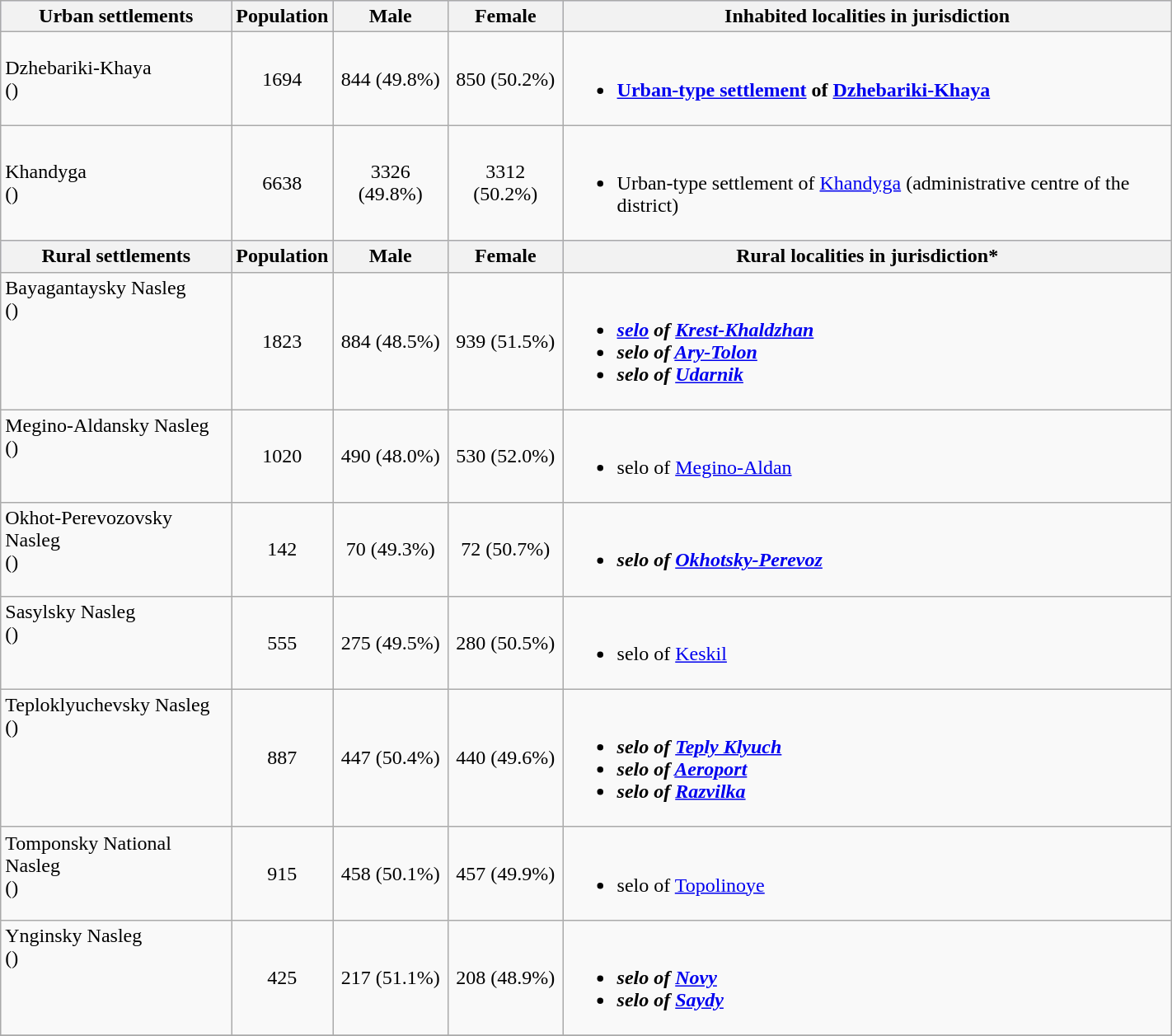<table class="wikitable" style="width:75%">
<tr bgcolor="#CCCCFF" align="left">
<th>Urban settlements</th>
<th>Population</th>
<th>Male</th>
<th>Female</th>
<th>Inhabited localities in jurisdiction</th>
</tr>
<tr>
<td valign="center">Dzhebariki-Khaya<br>()</td>
<td align="center">1694</td>
<td align="center">844 (49.8%)</td>
<td align="center">850 (50.2%)</td>
<td><br><ul><li><strong><a href='#'>Urban-type settlement</a> of <a href='#'>Dzhebariki-Khaya</a></strong></li></ul></td>
</tr>
<tr>
<td valign="center">Khandyga<br>()</td>
<td align="center">6638</td>
<td align="center">3326 (49.8%)</td>
<td align="center">3312 (50.2%)</td>
<td><br><ul><li>Urban-type settlement of <a href='#'>Khandyga</a> (administrative centre of the district)</li></ul></td>
</tr>
<tr bgcolor="#CCCCFF" align="left">
<th>Rural settlements</th>
<th>Population</th>
<th>Male</th>
<th>Female</th>
<th>Rural localities in jurisdiction*</th>
</tr>
<tr>
<td valign="top">Bayagantaysky Nasleg<br>()</td>
<td align="center">1823</td>
<td align="center">884 (48.5%)</td>
<td align="center">939 (51.5%)</td>
<td><br><ul><li><strong><em><a href='#'>selo</a><em> of <a href='#'>Krest-Khaldzhan</a><strong></li><li></em>selo<em> of <a href='#'>Ary-Tolon</a></li><li></em>selo<em> of <a href='#'>Udarnik</a></li></ul></td>
</tr>
<tr>
<td valign="top">Megino-Aldansky Nasleg<br>()</td>
<td align="center">1020</td>
<td align="center">490 (48.0%)</td>
<td align="center">530 (52.0%)</td>
<td><br><ul><li></em></strong>selo</em> of <a href='#'>Megino-Aldan</a></strong></li></ul></td>
</tr>
<tr>
<td valign="top">Okhot-Perevozovsky Nasleg<br>()</td>
<td align="center">142</td>
<td align="center">70 (49.3%)</td>
<td align="center">72 (50.7%)</td>
<td><br><ul><li><strong><em>selo<em> of <a href='#'>Okhotsky-Perevoz</a><strong></li></ul></td>
</tr>
<tr>
<td valign="top">Sasylsky Nasleg<br>()</td>
<td align="center">555</td>
<td align="center">275 (49.5%)</td>
<td align="center">280 (50.5%)</td>
<td><br><ul><li></em></strong>selo</em> of <a href='#'>Keskil</a></strong></li></ul></td>
</tr>
<tr>
<td valign="top">Teploklyuchevsky Nasleg<br>()</td>
<td align="center">887</td>
<td align="center">447 (50.4%)</td>
<td align="center">440 (49.6%)</td>
<td><br><ul><li><strong><em>selo<em> of <a href='#'>Teply Klyuch</a><strong></li><li></em>selo<em> of <a href='#'>Aeroport</a></li><li></em>selo<em> of <a href='#'>Razvilka</a></li></ul></td>
</tr>
<tr>
<td valign="top">Tomponsky National Nasleg<br>()</td>
<td align="center">915</td>
<td align="center">458 (50.1%)</td>
<td align="center">457 (49.9%)</td>
<td><br><ul><li></em></strong>selo</em> of <a href='#'>Topolinoye</a></strong></li></ul></td>
</tr>
<tr>
<td valign="top">Ynginsky Nasleg<br>()</td>
<td align="center">425</td>
<td align="center">217 (51.1%)</td>
<td align="center">208 (48.9%)</td>
<td><br><ul><li><strong><em>selo<em> of <a href='#'>Novy</a><strong></li><li></em>selo<em> of <a href='#'>Saydy</a></li></ul></td>
</tr>
<tr>
</tr>
</table>
